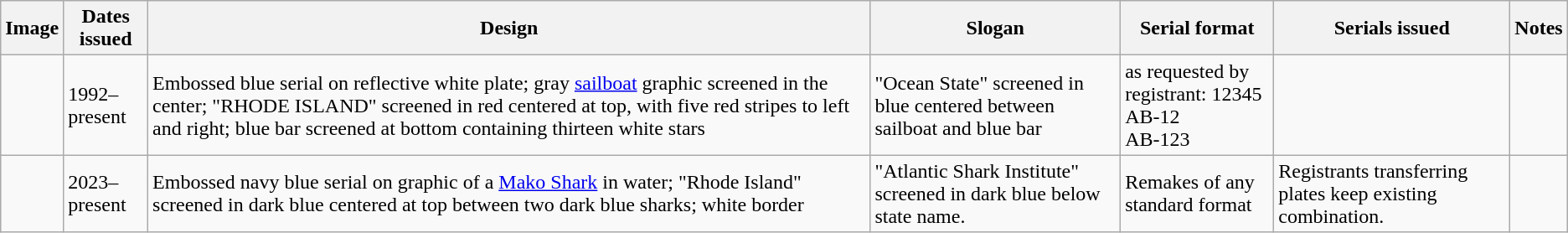<table class="wikitable">
<tr>
<th>Image</th>
<th>Dates issued</th>
<th>Design</th>
<th>Slogan</th>
<th>Serial format</th>
<th>Serials issued</th>
<th>Notes</th>
</tr>
<tr>
<td></td>
<td>1992–present</td>
<td>Embossed blue serial on reflective white plate; gray <a href='#'>sailboat</a> graphic screened in the center; "RHODE ISLAND" screened in red centered at top, with five red stripes to left and right; blue bar screened at bottom containing thirteen white stars</td>
<td>"Ocean State" screened in blue centered between sailboat and blue bar</td>
<td>as requested by registrant: 12345<br>AB-12<br>AB-123</td>
<td></td>
<td></td>
</tr>
<tr>
<td></td>
<td>2023–present</td>
<td>Embossed navy blue serial on graphic of a <a href='#'>Mako Shark</a> in water; "Rhode Island" screened in dark blue centered at top between two dark blue sharks; white border</td>
<td>"Atlantic Shark Institute" screened in dark blue below state name.</td>
<td>Remakes of any standard format</td>
<td>Registrants transferring plates keep existing combination.</td>
</tr>
</table>
